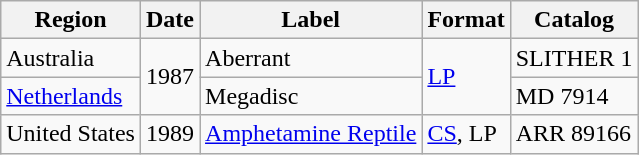<table class="wikitable">
<tr>
<th>Region</th>
<th>Date</th>
<th>Label</th>
<th>Format</th>
<th>Catalog</th>
</tr>
<tr>
<td>Australia</td>
<td rowspan="2">1987</td>
<td>Aberrant</td>
<td rowspan="2"><a href='#'>LP</a></td>
<td>SLITHER 1</td>
</tr>
<tr>
<td><a href='#'>Netherlands</a></td>
<td>Megadisc</td>
<td>MD 7914</td>
</tr>
<tr>
<td>United States</td>
<td>1989</td>
<td><a href='#'>Amphetamine Reptile</a></td>
<td><a href='#'>CS</a>, LP</td>
<td>ARR 89166</td>
</tr>
</table>
